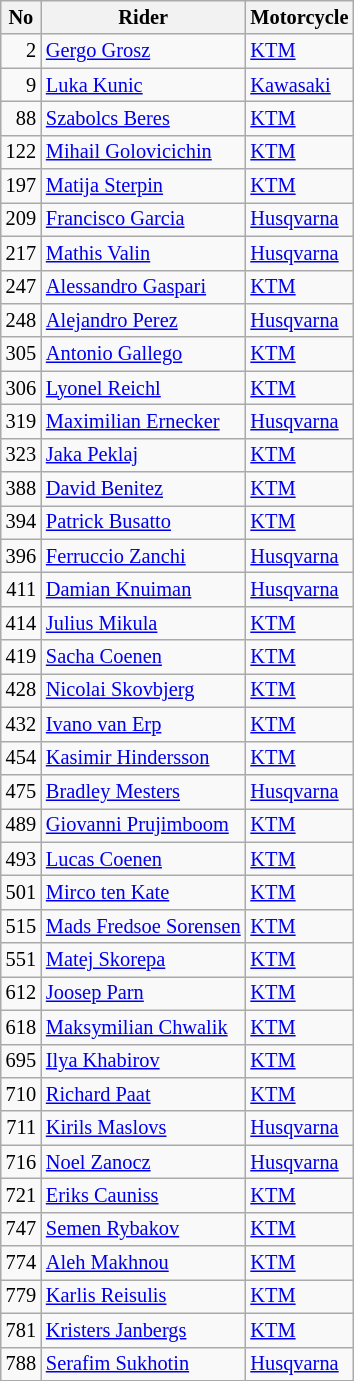<table class="wikitable" style="font-size: 85%;">
<tr>
<th>No</th>
<th>Rider</th>
<th>Motorcycle</th>
</tr>
<tr>
<td align="right">2</td>
<td> <a href='#'>Gergo Grosz</a></td>
<td><a href='#'>KTM</a></td>
</tr>
<tr>
<td align="right">9</td>
<td> <a href='#'>Luka Kunic</a></td>
<td><a href='#'>Kawasaki</a></td>
</tr>
<tr>
<td align="right">88</td>
<td> <a href='#'>Szabolcs Beres</a></td>
<td><a href='#'>KTM</a></td>
</tr>
<tr>
<td align="right">122</td>
<td> <a href='#'>Mihail Golovicichin</a></td>
<td><a href='#'>KTM</a></td>
</tr>
<tr>
<td align="right">197</td>
<td> <a href='#'>Matija Sterpin</a></td>
<td><a href='#'>KTM</a></td>
</tr>
<tr>
<td align="right">209</td>
<td> <a href='#'>Francisco Garcia</a></td>
<td><a href='#'>Husqvarna</a></td>
</tr>
<tr>
<td align="right">217</td>
<td> <a href='#'>Mathis Valin</a></td>
<td><a href='#'>Husqvarna</a></td>
</tr>
<tr>
<td align="right">247</td>
<td> <a href='#'>Alessandro Gaspari</a></td>
<td><a href='#'>KTM</a></td>
</tr>
<tr>
<td align="right">248</td>
<td> <a href='#'>Alejandro Perez</a></td>
<td><a href='#'>Husqvarna</a></td>
</tr>
<tr>
<td align="right">305</td>
<td> <a href='#'>Antonio Gallego</a></td>
<td><a href='#'>KTM</a></td>
</tr>
<tr>
<td align="right">306</td>
<td> <a href='#'>Lyonel Reichl</a></td>
<td><a href='#'>KTM</a></td>
</tr>
<tr>
<td align="right">319</td>
<td> <a href='#'>Maximilian Ernecker</a></td>
<td><a href='#'>Husqvarna</a></td>
</tr>
<tr>
<td align="right">323</td>
<td> <a href='#'>Jaka Peklaj</a></td>
<td><a href='#'>KTM</a></td>
</tr>
<tr>
<td align="right">388</td>
<td> <a href='#'>David Benitez</a></td>
<td><a href='#'>KTM</a></td>
</tr>
<tr>
<td align="right">394</td>
<td> <a href='#'>Patrick Busatto</a></td>
<td><a href='#'>KTM</a></td>
</tr>
<tr>
<td align="right">396</td>
<td> <a href='#'>Ferruccio Zanchi</a></td>
<td><a href='#'>Husqvarna</a></td>
</tr>
<tr>
<td align="right">411</td>
<td> <a href='#'>Damian Knuiman</a></td>
<td><a href='#'>Husqvarna</a></td>
</tr>
<tr>
<td align="right">414</td>
<td> <a href='#'>Julius Mikula</a></td>
<td><a href='#'>KTM</a></td>
</tr>
<tr>
<td align="right">419</td>
<td> <a href='#'>Sacha Coenen</a></td>
<td><a href='#'>KTM</a></td>
</tr>
<tr>
<td align="right">428</td>
<td> <a href='#'>Nicolai Skovbjerg</a></td>
<td><a href='#'>KTM</a></td>
</tr>
<tr>
<td align="right">432</td>
<td> <a href='#'>Ivano van Erp</a></td>
<td><a href='#'>KTM</a></td>
</tr>
<tr>
<td align="right">454</td>
<td> <a href='#'>Kasimir Hindersson</a></td>
<td><a href='#'>KTM</a></td>
</tr>
<tr>
<td align="right">475</td>
<td> <a href='#'>Bradley Mesters</a></td>
<td><a href='#'>Husqvarna</a></td>
</tr>
<tr>
<td align="right">489</td>
<td> <a href='#'>Giovanni Prujimboom</a></td>
<td><a href='#'>KTM</a></td>
</tr>
<tr>
<td align="right">493</td>
<td> <a href='#'>Lucas Coenen</a></td>
<td><a href='#'>KTM</a></td>
</tr>
<tr>
<td align="right">501</td>
<td> <a href='#'>Mirco ten Kate</a></td>
<td><a href='#'>KTM</a></td>
</tr>
<tr>
<td align="right">515</td>
<td> <a href='#'>Mads Fredsoe Sorensen</a></td>
<td><a href='#'>KTM</a></td>
</tr>
<tr>
<td align="right">551</td>
<td> <a href='#'>Matej Skorepa</a></td>
<td><a href='#'>KTM</a></td>
</tr>
<tr>
<td align="right">612</td>
<td> <a href='#'>Joosep Parn</a></td>
<td><a href='#'>KTM</a></td>
</tr>
<tr>
<td align="right">618</td>
<td> <a href='#'>Maksymilian Chwalik</a></td>
<td><a href='#'>KTM</a></td>
</tr>
<tr>
<td align="right">695</td>
<td> <a href='#'>Ilya Khabirov</a></td>
<td><a href='#'>KTM</a></td>
</tr>
<tr>
<td align="right">710</td>
<td> <a href='#'>Richard Paat</a></td>
<td><a href='#'>KTM</a></td>
</tr>
<tr>
<td align="right">711</td>
<td> <a href='#'>Kirils Maslovs</a></td>
<td><a href='#'>Husqvarna</a></td>
</tr>
<tr>
<td align="right">716</td>
<td> <a href='#'>Noel Zanocz</a></td>
<td><a href='#'>Husqvarna</a></td>
</tr>
<tr>
<td align="right">721</td>
<td> <a href='#'>Eriks Cauniss</a></td>
<td><a href='#'>KTM</a></td>
</tr>
<tr>
<td align="right">747</td>
<td> <a href='#'>Semen Rybakov</a></td>
<td><a href='#'>KTM</a></td>
</tr>
<tr>
<td align="right">774</td>
<td> <a href='#'>Aleh Makhnou</a></td>
<td><a href='#'>KTM</a></td>
</tr>
<tr>
<td align="right">779</td>
<td> <a href='#'>Karlis Reisulis</a></td>
<td><a href='#'>KTM</a></td>
</tr>
<tr>
<td align="right">781</td>
<td> <a href='#'>Kristers Janbergs</a></td>
<td><a href='#'>KTM</a></td>
</tr>
<tr>
<td align="right">788</td>
<td> <a href='#'>Serafim Sukhotin</a></td>
<td><a href='#'>Husqvarna</a></td>
</tr>
<tr>
</tr>
</table>
